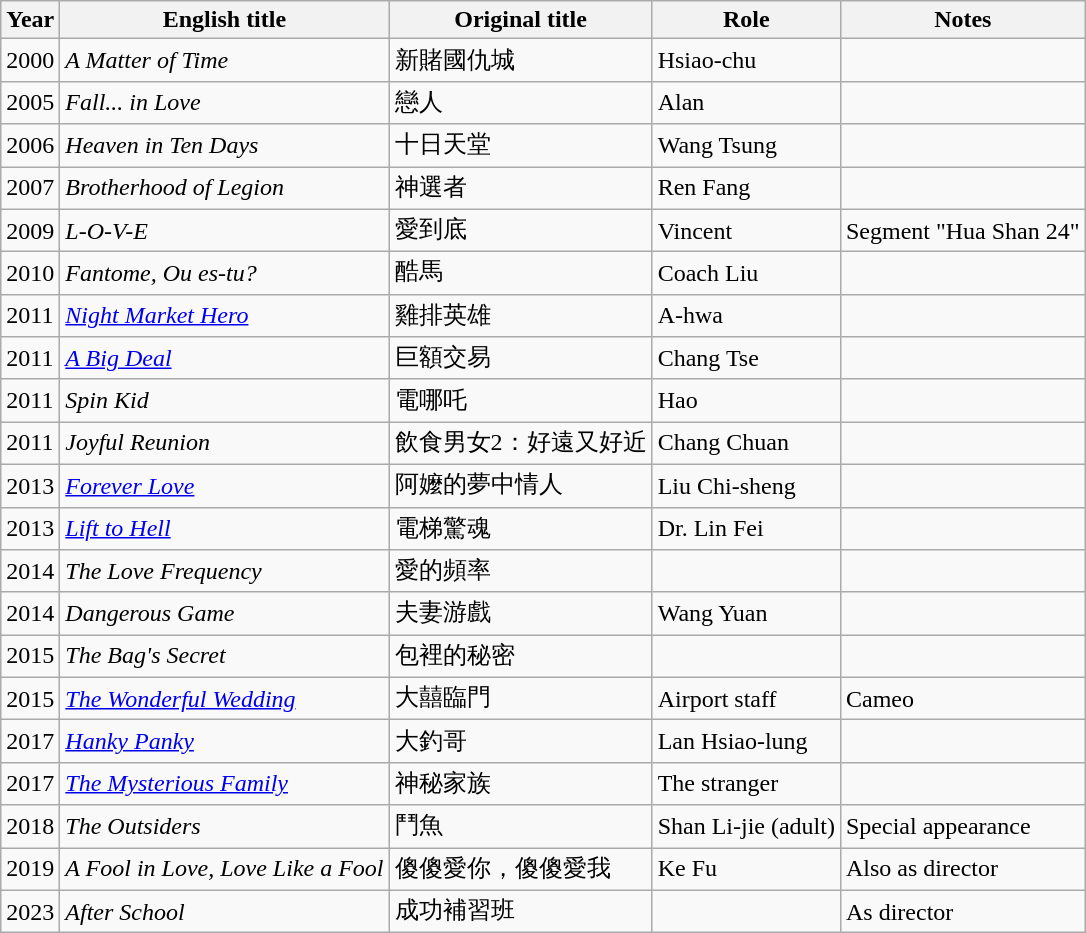<table class="wikitable sortable">
<tr>
<th>Year</th>
<th>English title</th>
<th>Original title</th>
<th>Role</th>
<th class="unsortable">Notes</th>
</tr>
<tr>
<td>2000</td>
<td><em>A Matter of Time</em></td>
<td>新賭國仇城</td>
<td>Hsiao-chu</td>
<td></td>
</tr>
<tr>
<td>2005</td>
<td><em>Fall... in Love</em></td>
<td>戀人</td>
<td>Alan</td>
<td></td>
</tr>
<tr>
<td>2006</td>
<td><em>Heaven in Ten Days</em></td>
<td>十日天堂</td>
<td>Wang Tsung</td>
<td></td>
</tr>
<tr>
<td>2007</td>
<td><em>Brotherhood of Legion</em></td>
<td>神選者</td>
<td>Ren Fang</td>
<td></td>
</tr>
<tr>
<td>2009</td>
<td><em>L-O-V-E</em></td>
<td>愛到底</td>
<td>Vincent</td>
<td>Segment "Hua Shan 24"</td>
</tr>
<tr>
<td>2010</td>
<td><em>Fantome, Ou es-tu?</em></td>
<td>酷馬</td>
<td>Coach Liu</td>
<td></td>
</tr>
<tr>
<td>2011</td>
<td><em><a href='#'>Night Market Hero</a></em></td>
<td>雞排英雄</td>
<td>A-hwa</td>
<td></td>
</tr>
<tr>
<td>2011</td>
<td><em><a href='#'>A Big Deal</a></em></td>
<td>巨額交易</td>
<td>Chang Tse</td>
<td></td>
</tr>
<tr>
<td>2011</td>
<td><em>Spin Kid</em></td>
<td>電哪吒</td>
<td>Hao</td>
<td></td>
</tr>
<tr>
<td>2011</td>
<td><em>Joyful Reunion</em></td>
<td>飲食男女2：好遠又好近</td>
<td>Chang Chuan</td>
<td></td>
</tr>
<tr>
<td>2013</td>
<td><em><a href='#'>Forever Love</a></em></td>
<td>阿嬤的夢中情人</td>
<td>Liu Chi-sheng</td>
<td></td>
</tr>
<tr>
<td>2013</td>
<td><em><a href='#'>Lift to Hell</a></em></td>
<td>電梯驚魂</td>
<td>Dr. Lin Fei</td>
<td></td>
</tr>
<tr>
<td>2014</td>
<td><em>The Love Frequency</em></td>
<td>愛的頻率</td>
<td></td>
<td></td>
</tr>
<tr>
<td>2014</td>
<td><em>Dangerous Game</em></td>
<td>夫妻游戲</td>
<td>Wang Yuan</td>
<td></td>
</tr>
<tr>
<td>2015</td>
<td><em>The Bag's Secret</em></td>
<td>包裡的秘密</td>
<td></td>
<td></td>
</tr>
<tr>
<td>2015</td>
<td><em><a href='#'>The Wonderful Wedding</a></em></td>
<td>大囍臨門</td>
<td>Airport staff</td>
<td>Cameo</td>
</tr>
<tr>
<td>2017</td>
<td><em><a href='#'>Hanky Panky</a></em></td>
<td>大釣哥</td>
<td>Lan Hsiao-lung</td>
<td></td>
</tr>
<tr>
<td>2017</td>
<td><em><a href='#'>The Mysterious Family</a></em></td>
<td>神秘家族</td>
<td>The stranger</td>
<td></td>
</tr>
<tr>
<td>2018</td>
<td><em>The Outsiders </em></td>
<td>鬥魚</td>
<td>Shan Li-jie (adult)</td>
<td>Special appearance</td>
</tr>
<tr>
<td>2019</td>
<td><em>A Fool in Love, Love Like a Fool</em></td>
<td>傻傻愛你，傻傻愛我</td>
<td>Ke Fu</td>
<td>Also as director</td>
</tr>
<tr>
<td>2023</td>
<td><em>After School</em></td>
<td>成功補習班</td>
<td></td>
<td>As director</td>
</tr>
</table>
